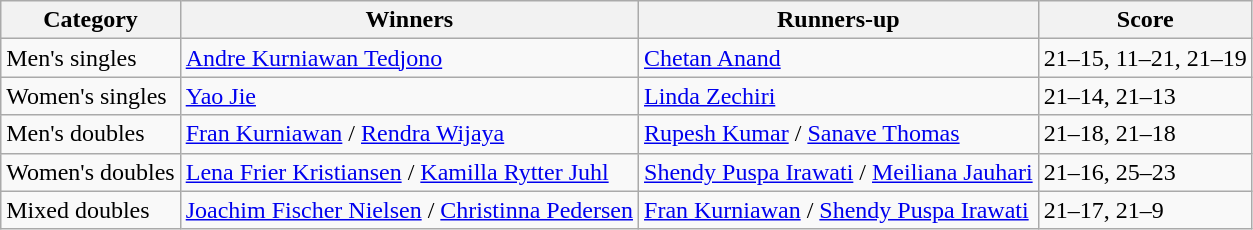<table class=wikitable style="white-space:nowrap">
<tr>
<th>Category</th>
<th>Winners</th>
<th>Runners-up</th>
<th>Score</th>
</tr>
<tr>
<td>Men's singles</td>
<td> <a href='#'>Andre Kurniawan Tedjono</a></td>
<td> <a href='#'>Chetan Anand</a></td>
<td>21–15, 11–21, 21–19</td>
</tr>
<tr>
<td>Women's singles</td>
<td> <a href='#'>Yao Jie</a></td>
<td> <a href='#'>Linda Zechiri</a></td>
<td>21–14, 21–13</td>
</tr>
<tr>
<td>Men's doubles</td>
<td> <a href='#'>Fran Kurniawan</a> / <a href='#'>Rendra Wijaya</a></td>
<td> <a href='#'>Rupesh Kumar</a> / <a href='#'>Sanave Thomas</a></td>
<td>21–18, 21–18</td>
</tr>
<tr>
<td>Women's doubles</td>
<td> <a href='#'>Lena Frier Kristiansen</a> / <a href='#'>Kamilla Rytter Juhl</a></td>
<td> <a href='#'>Shendy Puspa Irawati</a> / <a href='#'>Meiliana Jauhari</a></td>
<td>21–16, 25–23</td>
</tr>
<tr>
<td>Mixed doubles</td>
<td> <a href='#'>Joachim Fischer Nielsen</a> / <a href='#'>Christinna Pedersen</a></td>
<td> <a href='#'>Fran Kurniawan</a> / <a href='#'>Shendy Puspa Irawati</a></td>
<td>21–17, 21–9</td>
</tr>
</table>
